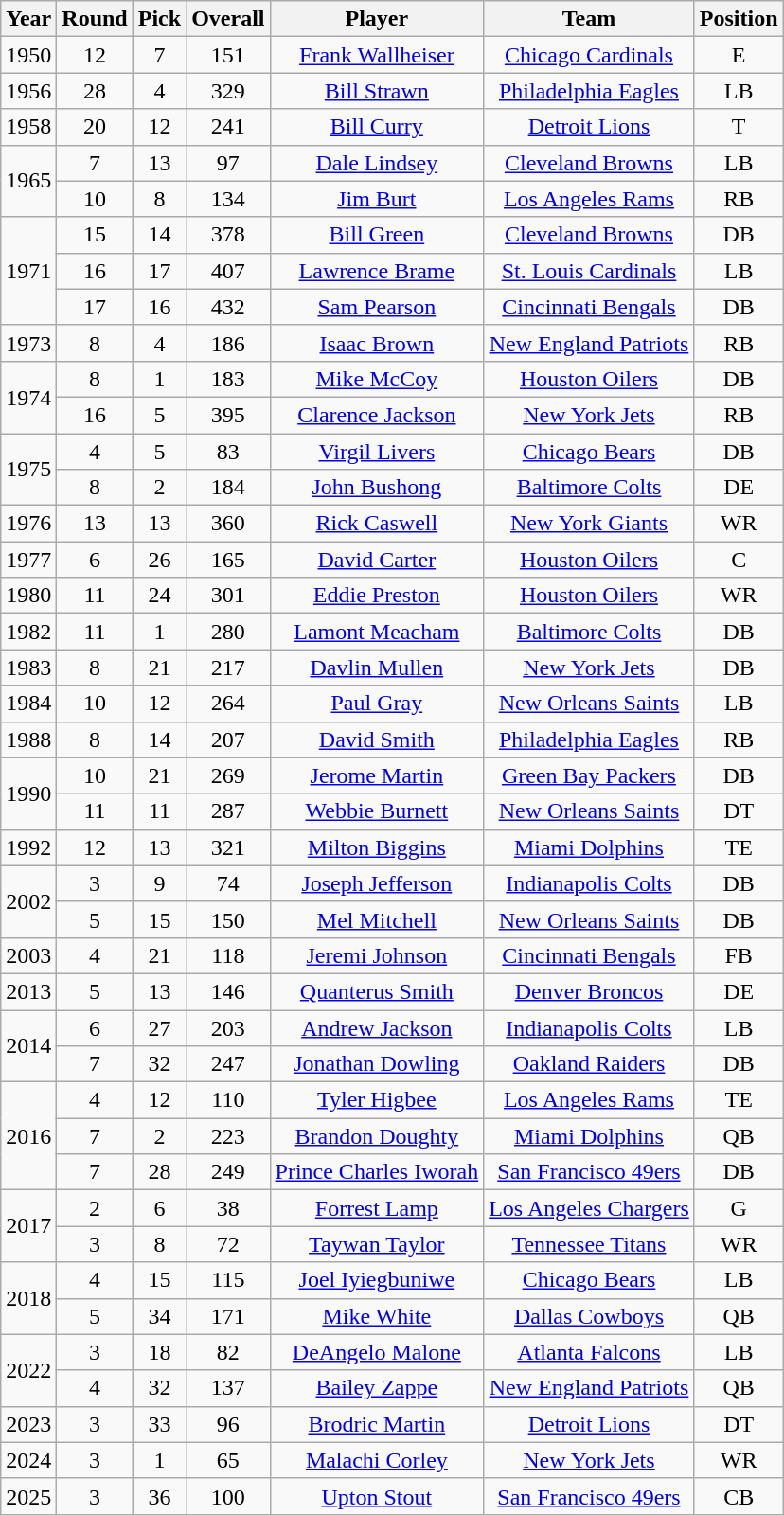<table class="wikitable sortable" style="text-align: center;">
<tr>
<th>Year</th>
<th>Round</th>
<th>Pick</th>
<th>Overall</th>
<th>Player</th>
<th>Team</th>
<th>Position</th>
</tr>
<tr>
<td>1950</td>
<td>12</td>
<td>7</td>
<td>151</td>
<td><a href='#'>Frank Wallheiser</a></td>
<td><a href='#'>Chicago Cardinals</a></td>
<td>E</td>
</tr>
<tr>
<td>1956</td>
<td>28</td>
<td>4</td>
<td>329</td>
<td><a href='#'>Bill Strawn</a></td>
<td><a href='#'>Philadelphia Eagles</a></td>
<td>LB</td>
</tr>
<tr>
<td>1958</td>
<td>20</td>
<td>12</td>
<td>241</td>
<td><a href='#'>Bill Curry</a></td>
<td><a href='#'>Detroit Lions</a></td>
<td>T</td>
</tr>
<tr>
<td rowspan="2">1965</td>
<td>7</td>
<td>13</td>
<td>97</td>
<td><a href='#'>Dale Lindsey</a></td>
<td><a href='#'>Cleveland Browns</a></td>
<td>LB</td>
</tr>
<tr>
<td>10</td>
<td>8</td>
<td>134</td>
<td><a href='#'>Jim Burt</a></td>
<td><a href='#'>Los Angeles Rams</a></td>
<td>RB</td>
</tr>
<tr>
<td rowspan="3">1971</td>
<td>15</td>
<td>14</td>
<td>378</td>
<td><a href='#'>Bill Green</a></td>
<td><a href='#'>Cleveland Browns</a></td>
<td>DB</td>
</tr>
<tr>
<td>16</td>
<td>17</td>
<td>407</td>
<td><a href='#'>Lawrence Brame</a></td>
<td><a href='#'>St. Louis Cardinals</a></td>
<td>LB</td>
</tr>
<tr>
<td>17</td>
<td>16</td>
<td>432</td>
<td><a href='#'>Sam Pearson</a></td>
<td><a href='#'>Cincinnati Bengals</a></td>
<td>DB</td>
</tr>
<tr>
<td>1973</td>
<td>8</td>
<td>4</td>
<td>186</td>
<td><a href='#'>Isaac Brown</a></td>
<td><a href='#'>New England Patriots</a></td>
<td>RB</td>
</tr>
<tr>
<td rowspan="2">1974</td>
<td>8</td>
<td>1</td>
<td>183</td>
<td><a href='#'>Mike McCoy</a></td>
<td><a href='#'>Houston Oilers</a></td>
<td>DB</td>
</tr>
<tr>
<td>16</td>
<td>5</td>
<td>395</td>
<td><a href='#'>Clarence Jackson</a></td>
<td><a href='#'>New York Jets</a></td>
<td>RB</td>
</tr>
<tr>
<td rowspan="2">1975</td>
<td>4</td>
<td>5</td>
<td>83</td>
<td><a href='#'>Virgil Livers</a></td>
<td><a href='#'>Chicago Bears</a></td>
<td>DB</td>
</tr>
<tr>
<td>8</td>
<td>2</td>
<td>184</td>
<td><a href='#'>John Bushong</a></td>
<td><a href='#'>Baltimore Colts</a></td>
<td>DE</td>
</tr>
<tr>
<td>1976</td>
<td>13</td>
<td>13</td>
<td>360</td>
<td><a href='#'>Rick Caswell</a></td>
<td><a href='#'>New York Giants</a></td>
<td>WR</td>
</tr>
<tr>
<td>1977</td>
<td>6</td>
<td>26</td>
<td>165</td>
<td><a href='#'>David Carter</a></td>
<td><a href='#'>Houston Oilers</a></td>
<td>C</td>
</tr>
<tr>
<td>1980</td>
<td>11</td>
<td>24</td>
<td>301</td>
<td><a href='#'>Eddie Preston</a></td>
<td><a href='#'>Houston Oilers</a></td>
<td>WR</td>
</tr>
<tr>
<td>1982</td>
<td>11</td>
<td>1</td>
<td>280</td>
<td><a href='#'>Lamont Meacham</a></td>
<td><a href='#'>Baltimore Colts</a></td>
<td>DB</td>
</tr>
<tr>
<td>1983</td>
<td>8</td>
<td>21</td>
<td>217</td>
<td><a href='#'>Davlin Mullen</a></td>
<td><a href='#'>New York Jets</a></td>
<td>DB</td>
</tr>
<tr>
<td>1984</td>
<td>10</td>
<td>12</td>
<td>264</td>
<td><a href='#'>Paul Gray</a></td>
<td><a href='#'>New Orleans Saints</a></td>
<td>LB</td>
</tr>
<tr>
<td>1988</td>
<td>8</td>
<td>14</td>
<td>207</td>
<td><a href='#'>David Smith</a></td>
<td><a href='#'>Philadelphia Eagles</a></td>
<td>RB</td>
</tr>
<tr>
<td rowspan="2">1990</td>
<td>10</td>
<td>21</td>
<td>269</td>
<td><a href='#'>Jerome Martin</a></td>
<td><a href='#'>Green Bay Packers</a></td>
<td>DB</td>
</tr>
<tr>
<td>11</td>
<td>11</td>
<td>287</td>
<td><a href='#'>Webbie Burnett</a></td>
<td><a href='#'>New Orleans Saints</a></td>
<td>DT</td>
</tr>
<tr>
<td>1992</td>
<td>12</td>
<td>13</td>
<td>321</td>
<td><a href='#'>Milton Biggins</a></td>
<td><a href='#'>Miami Dolphins</a></td>
<td>TE</td>
</tr>
<tr>
<td rowspan="2">2002</td>
<td>3</td>
<td>9</td>
<td>74</td>
<td><a href='#'>Joseph Jefferson</a></td>
<td><a href='#'>Indianapolis Colts</a></td>
<td>DB</td>
</tr>
<tr>
<td>5</td>
<td>15</td>
<td>150</td>
<td><a href='#'>Mel Mitchell</a></td>
<td><a href='#'>New Orleans Saints</a></td>
<td>DB</td>
</tr>
<tr>
<td>2003</td>
<td>4</td>
<td>21</td>
<td>118</td>
<td><a href='#'>Jeremi Johnson</a></td>
<td><a href='#'>Cincinnati Bengals</a></td>
<td>FB</td>
</tr>
<tr>
<td>2013</td>
<td>5</td>
<td>13</td>
<td>146</td>
<td><a href='#'>Quanterus Smith</a></td>
<td><a href='#'>Denver Broncos</a></td>
<td>DE</td>
</tr>
<tr>
<td rowspan="2">2014</td>
<td>6</td>
<td>27</td>
<td>203</td>
<td><a href='#'>Andrew Jackson</a></td>
<td><a href='#'>Indianapolis Colts</a></td>
<td>LB</td>
</tr>
<tr>
<td>7</td>
<td>32</td>
<td>247</td>
<td><a href='#'>Jonathan Dowling</a></td>
<td><a href='#'>Oakland Raiders</a></td>
<td>DB</td>
</tr>
<tr>
<td rowspan="3">2016</td>
<td>4</td>
<td>12</td>
<td>110</td>
<td><a href='#'>Tyler Higbee</a></td>
<td><a href='#'>Los Angeles Rams</a></td>
<td>TE</td>
</tr>
<tr>
<td>7</td>
<td>2</td>
<td>223</td>
<td><a href='#'>Brandon Doughty</a></td>
<td><a href='#'>Miami Dolphins</a></td>
<td>QB</td>
</tr>
<tr>
<td>7</td>
<td>28</td>
<td>249</td>
<td><a href='#'>Prince Charles Iworah</a></td>
<td><a href='#'>San Francisco 49ers</a></td>
<td>DB</td>
</tr>
<tr>
<td rowspan="2">2017</td>
<td>2</td>
<td>6</td>
<td>38</td>
<td><a href='#'>Forrest Lamp</a></td>
<td><a href='#'>Los Angeles Chargers</a></td>
<td>G</td>
</tr>
<tr>
<td>3</td>
<td>8</td>
<td>72</td>
<td><a href='#'>Taywan Taylor</a></td>
<td><a href='#'>Tennessee Titans</a></td>
<td>WR</td>
</tr>
<tr>
<td rowspan="2">2018</td>
<td>4</td>
<td>15</td>
<td>115</td>
<td><a href='#'>Joel Iyiegbuniwe</a></td>
<td><a href='#'>Chicago Bears</a></td>
<td>LB</td>
</tr>
<tr>
<td>5</td>
<td>34</td>
<td>171</td>
<td><a href='#'>Mike White</a></td>
<td><a href='#'>Dallas Cowboys</a></td>
<td>QB</td>
</tr>
<tr>
<td rowspan="2">2022</td>
<td>3</td>
<td>18</td>
<td>82</td>
<td><a href='#'>DeAngelo Malone</a></td>
<td><a href='#'>Atlanta Falcons</a></td>
<td>LB</td>
</tr>
<tr>
<td>4</td>
<td>32</td>
<td>137</td>
<td><a href='#'>Bailey Zappe</a></td>
<td><a href='#'>New England Patriots</a></td>
<td>QB</td>
</tr>
<tr>
<td>2023</td>
<td>3</td>
<td>33</td>
<td>96</td>
<td><a href='#'>Brodric Martin</a></td>
<td><a href='#'>Detroit Lions</a></td>
<td>DT</td>
</tr>
<tr>
<td>2024</td>
<td>3</td>
<td>1</td>
<td>65</td>
<td><a href='#'>Malachi Corley</a></td>
<td><a href='#'>New York Jets</a></td>
<td>WR</td>
</tr>
<tr>
<td>2025</td>
<td>3</td>
<td>36</td>
<td>100</td>
<td><a href='#'>Upton Stout</a></td>
<td><a href='#'>San Francisco 49ers</a></td>
<td>CB</td>
</tr>
<tr>
</tr>
</table>
